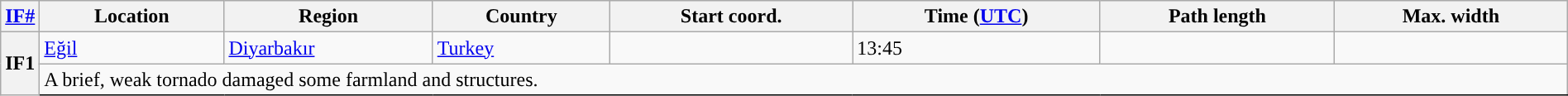<table class="wikitable sortable" style="width:100%;">
<tr>
<th scope="col" width="2%" align="center"><a href='#'>IF#</a></th>
<th scope="col" align="center" class="unsortable">Location</th>
<th scope="col" align="center" class="unsortable">Region</th>
<th scope="col" align="center">Country</th>
<th scope="col" align="center">Start coord.</th>
<th scope="col" align="center">Time (<a href='#'>UTC</a>)</th>
<th scope="col" align="center">Path length</th>
<th scope="col" align="center">Max. width</th>
</tr>
<tr>
<th scope="row" rowspan="2" style="background-color:#">IF1</th>
<td><a href='#'>Eğil</a></td>
<td><a href='#'>Diyarbakır</a></td>
<td><a href='#'>Turkey</a></td>
<td></td>
<td>13:45</td>
<td></td>
<td></td>
</tr>
<tr class="expand-child">
<td colspan="8" style=" border-bottom: 1px solid black;">A brief, weak tornado damaged some farmland and structures.</td>
</tr>
</table>
